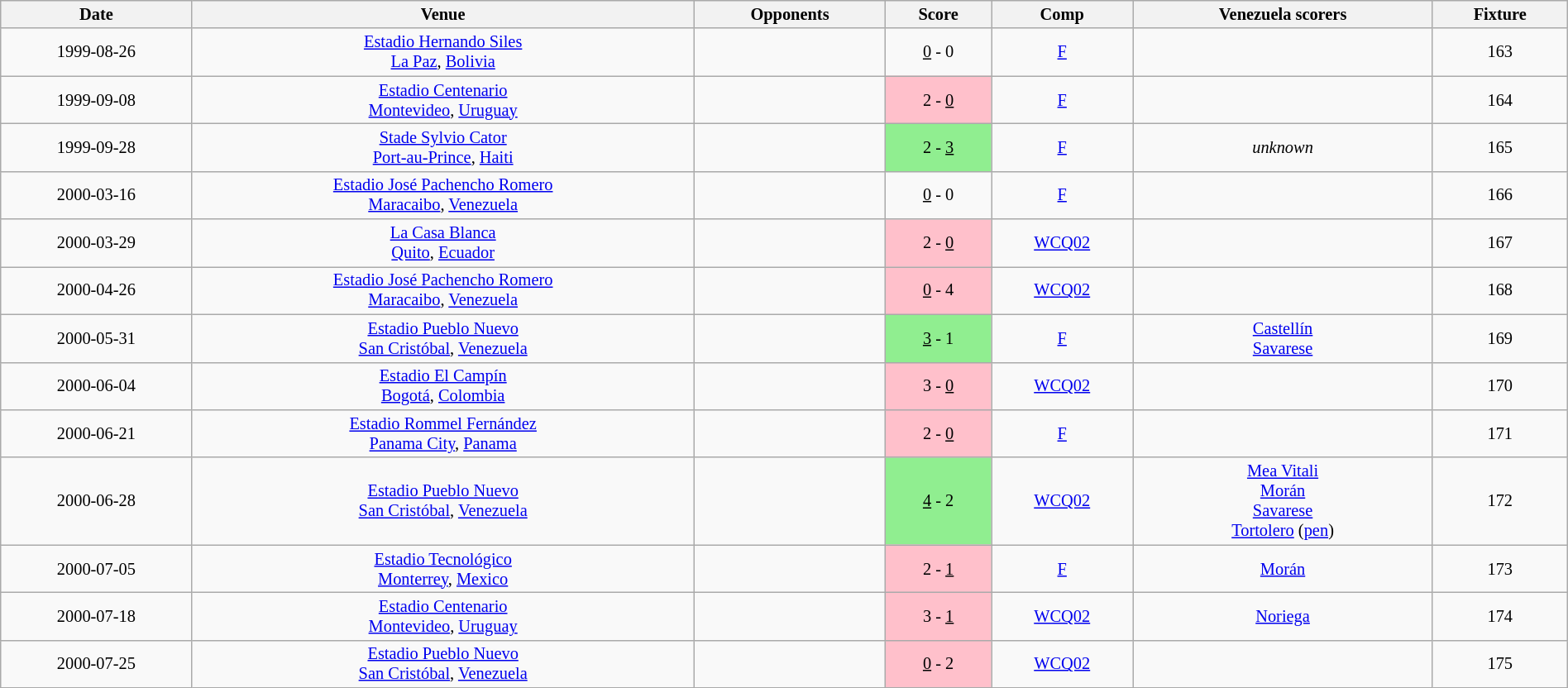<table class="wikitable" style="font-size:85%; text-align:center;" width="100%">
<tr>
<th>Date</th>
<th>Venue</th>
<th>Opponents</th>
<th>Score</th>
<th>Comp</th>
<th>Venezuela scorers</th>
<th>Fixture </th>
</tr>
<tr>
<td>1999-08-26</td>
<td><a href='#'>Estadio Hernando Siles</a><br><a href='#'>La Paz</a>, <a href='#'>Bolivia</a></td>
<td></td>
<td><u>0</u> - 0</td>
<td><a href='#'>F</a></td>
<td></td>
<td>163</td>
</tr>
<tr>
<td>1999-09-08</td>
<td><a href='#'>Estadio Centenario</a><br><a href='#'>Montevideo</a>, <a href='#'>Uruguay</a></td>
<td></td>
<td bgcolor="pink">2 - <u>0</u></td>
<td><a href='#'>F</a></td>
<td></td>
<td>164</td>
</tr>
<tr>
<td>1999-09-28</td>
<td><a href='#'>Stade Sylvio Cator</a><br><a href='#'>Port-au-Prince</a>, <a href='#'>Haiti</a></td>
<td></td>
<td bgcolor="lightgreen">2 - <u>3</u></td>
<td><a href='#'>F</a></td>
<td><em>unknown</em></td>
<td>165</td>
</tr>
<tr>
<td>2000-03-16</td>
<td><a href='#'>Estadio José Pachencho Romero</a><br><a href='#'>Maracaibo</a>, <a href='#'>Venezuela</a></td>
<td></td>
<td><u>0</u> - 0</td>
<td><a href='#'>F</a></td>
<td></td>
<td>166</td>
</tr>
<tr>
<td>2000-03-29</td>
<td><a href='#'>La Casa Blanca</a><br><a href='#'>Quito</a>, <a href='#'>Ecuador</a></td>
<td></td>
<td bgcolor="pink">2 - <u>0</u></td>
<td><a href='#'>WCQ02</a></td>
<td></td>
<td>167</td>
</tr>
<tr>
<td>2000-04-26</td>
<td><a href='#'>Estadio José Pachencho Romero</a><br><a href='#'>Maracaibo</a>, <a href='#'>Venezuela</a></td>
<td></td>
<td bgcolor="pink"><u>0</u> - 4</td>
<td><a href='#'>WCQ02</a></td>
<td></td>
<td>168</td>
</tr>
<tr>
<td>2000-05-31</td>
<td><a href='#'>Estadio Pueblo Nuevo</a><br><a href='#'>San Cristóbal</a>, <a href='#'>Venezuela</a></td>
<td></td>
<td bgcolor="lightgreen"><u>3</u> - 1</td>
<td><a href='#'>F</a></td>
<td><a href='#'>Castellín</a>   <br> <a href='#'>Savarese</a> </td>
<td>169</td>
</tr>
<tr>
<td>2000-06-04</td>
<td><a href='#'>Estadio El Campín</a><br><a href='#'>Bogotá</a>, <a href='#'>Colombia</a></td>
<td></td>
<td bgcolor="pink">3 - <u>0</u></td>
<td><a href='#'>WCQ02</a></td>
<td></td>
<td>170</td>
</tr>
<tr>
<td>2000-06-21</td>
<td><a href='#'>Estadio Rommel Fernández</a><br><a href='#'>Panama City</a>, <a href='#'>Panama</a></td>
<td></td>
<td bgcolor="pink">2 - <u>0</u></td>
<td><a href='#'>F</a></td>
<td></td>
<td>171</td>
</tr>
<tr>
<td>2000-06-28</td>
<td><a href='#'>Estadio Pueblo Nuevo</a><br><a href='#'>San Cristóbal</a>, <a href='#'>Venezuela</a></td>
<td></td>
<td bgcolor="lightgreen"><u>4</u> - 2</td>
<td><a href='#'>WCQ02</a></td>
<td><a href='#'>Mea Vitali</a>  <br> <a href='#'>Morán</a>  <br> <a href='#'>Savarese</a>  <br> <a href='#'>Tortolero</a>  (<a href='#'>pen</a>)</td>
<td>172</td>
</tr>
<tr>
<td>2000-07-05</td>
<td><a href='#'>Estadio Tecnológico</a><br><a href='#'>Monterrey</a>, <a href='#'>Mexico</a></td>
<td></td>
<td bgcolor="pink">2 - <u>1</u></td>
<td><a href='#'>F</a></td>
<td><a href='#'>Morán</a> </td>
<td>173</td>
</tr>
<tr>
<td>2000-07-18</td>
<td><a href='#'>Estadio Centenario</a><br><a href='#'>Montevideo</a>, <a href='#'>Uruguay</a></td>
<td></td>
<td bgcolor="pink">3 - <u>1</u></td>
<td><a href='#'>WCQ02</a></td>
<td><a href='#'>Noriega</a> </td>
<td>174</td>
</tr>
<tr>
<td>2000-07-25</td>
<td><a href='#'>Estadio Pueblo Nuevo</a><br><a href='#'>San Cristóbal</a>, <a href='#'>Venezuela</a></td>
<td></td>
<td bgcolor="pink"><u>0</u> - 2</td>
<td><a href='#'>WCQ02</a></td>
<td></td>
<td>175</td>
</tr>
</table>
